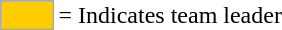<table>
<tr>
<td style="background:#fc0; border:1px solid #aaa; width:2em;"></td>
<td>= Indicates team leader</td>
</tr>
</table>
